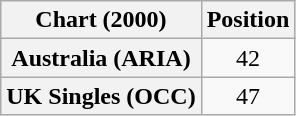<table class="wikitable plainrowheaders" style="text-align:center;">
<tr>
<th scope="col">Chart (2000)</th>
<th scope="col">Position</th>
</tr>
<tr>
<th scope="row">Australia (ARIA)</th>
<td>42</td>
</tr>
<tr>
<th scope="row">UK Singles (OCC)</th>
<td>47</td>
</tr>
</table>
